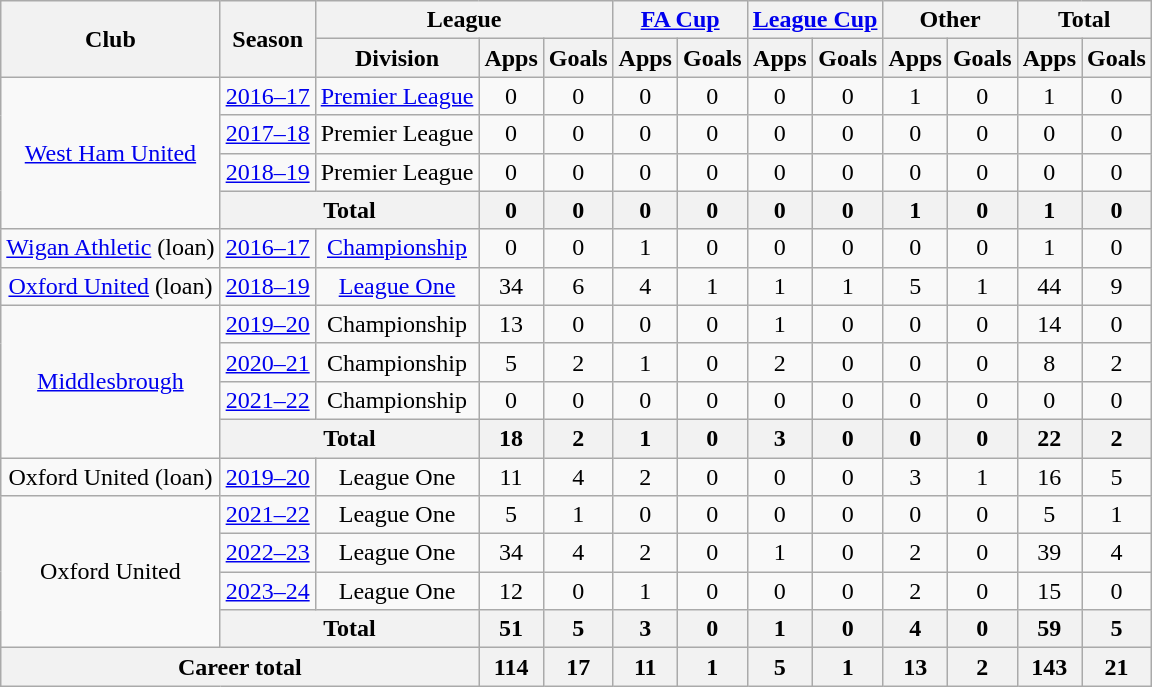<table class=wikitable style="text-align: center;">
<tr>
<th rowspan="2">Club</th>
<th rowspan="2">Season</th>
<th colspan="3">League</th>
<th colspan="2"><a href='#'>FA Cup</a></th>
<th colspan="2"><a href='#'>League Cup</a></th>
<th colspan="2">Other</th>
<th colspan="2">Total</th>
</tr>
<tr>
<th>Division</th>
<th>Apps</th>
<th>Goals</th>
<th>Apps</th>
<th>Goals</th>
<th>Apps</th>
<th>Goals</th>
<th>Apps</th>
<th>Goals</th>
<th>Apps</th>
<th>Goals</th>
</tr>
<tr>
<td rowspan="4"><a href='#'>West Ham United</a></td>
<td><a href='#'>2016–17</a></td>
<td><a href='#'>Premier League</a></td>
<td>0</td>
<td>0</td>
<td>0</td>
<td>0</td>
<td>0</td>
<td>0</td>
<td>1</td>
<td>0</td>
<td>1</td>
<td>0</td>
</tr>
<tr>
<td><a href='#'>2017–18</a></td>
<td>Premier League</td>
<td>0</td>
<td>0</td>
<td>0</td>
<td>0</td>
<td>0</td>
<td>0</td>
<td>0</td>
<td>0</td>
<td>0</td>
<td>0</td>
</tr>
<tr>
<td><a href='#'>2018–19</a></td>
<td>Premier League</td>
<td>0</td>
<td>0</td>
<td>0</td>
<td>0</td>
<td>0</td>
<td>0</td>
<td>0</td>
<td>0</td>
<td>0</td>
<td>0</td>
</tr>
<tr>
<th colspan="2">Total</th>
<th>0</th>
<th>0</th>
<th>0</th>
<th>0</th>
<th>0</th>
<th>0</th>
<th>1</th>
<th>0</th>
<th>1</th>
<th>0</th>
</tr>
<tr>
<td><a href='#'>Wigan Athletic</a> (loan)</td>
<td><a href='#'>2016–17</a></td>
<td><a href='#'>Championship</a></td>
<td>0</td>
<td>0</td>
<td>1</td>
<td>0</td>
<td>0</td>
<td>0</td>
<td>0</td>
<td>0</td>
<td>1</td>
<td>0</td>
</tr>
<tr>
<td><a href='#'>Oxford United</a> (loan)</td>
<td><a href='#'>2018–19</a></td>
<td><a href='#'>League One</a></td>
<td>34</td>
<td>6</td>
<td>4</td>
<td>1</td>
<td>1</td>
<td>1</td>
<td>5</td>
<td>1</td>
<td>44</td>
<td>9</td>
</tr>
<tr>
<td rowspan="4"><a href='#'>Middlesbrough</a></td>
<td><a href='#'>2019–20</a></td>
<td>Championship</td>
<td>13</td>
<td>0</td>
<td>0</td>
<td>0</td>
<td>1</td>
<td>0</td>
<td>0</td>
<td>0</td>
<td>14</td>
<td>0</td>
</tr>
<tr>
<td><a href='#'>2020–21</a></td>
<td>Championship</td>
<td>5</td>
<td>2</td>
<td>1</td>
<td>0</td>
<td>2</td>
<td>0</td>
<td>0</td>
<td>0</td>
<td>8</td>
<td>2</td>
</tr>
<tr>
<td><a href='#'>2021–22</a></td>
<td>Championship</td>
<td>0</td>
<td>0</td>
<td>0</td>
<td>0</td>
<td>0</td>
<td>0</td>
<td>0</td>
<td>0</td>
<td>0</td>
<td>0</td>
</tr>
<tr>
<th colspan="2">Total</th>
<th>18</th>
<th>2</th>
<th>1</th>
<th>0</th>
<th>3</th>
<th>0</th>
<th>0</th>
<th>0</th>
<th>22</th>
<th>2</th>
</tr>
<tr>
<td>Oxford United (loan)</td>
<td><a href='#'>2019–20</a></td>
<td>League One</td>
<td>11</td>
<td>4</td>
<td>2</td>
<td>0</td>
<td>0</td>
<td>0</td>
<td>3</td>
<td>1</td>
<td>16</td>
<td>5</td>
</tr>
<tr>
<td rowspan="4">Oxford United</td>
<td><a href='#'>2021–22</a></td>
<td>League One</td>
<td>5</td>
<td>1</td>
<td>0</td>
<td>0</td>
<td>0</td>
<td>0</td>
<td>0</td>
<td>0</td>
<td>5</td>
<td>1</td>
</tr>
<tr>
<td><a href='#'>2022–23</a></td>
<td>League One</td>
<td>34</td>
<td>4</td>
<td>2</td>
<td>0</td>
<td>1</td>
<td>0</td>
<td>2</td>
<td>0</td>
<td>39</td>
<td>4</td>
</tr>
<tr>
<td><a href='#'>2023–24</a></td>
<td>League One</td>
<td>12</td>
<td>0</td>
<td>1</td>
<td>0</td>
<td>0</td>
<td>0</td>
<td>2</td>
<td>0</td>
<td>15</td>
<td>0</td>
</tr>
<tr>
<th colspan="2">Total</th>
<th>51</th>
<th>5</th>
<th>3</th>
<th>0</th>
<th>1</th>
<th>0</th>
<th>4</th>
<th>0</th>
<th>59</th>
<th>5</th>
</tr>
<tr>
<th colspan="3">Career total</th>
<th>114</th>
<th>17</th>
<th>11</th>
<th>1</th>
<th>5</th>
<th>1</th>
<th>13</th>
<th>2</th>
<th>143</th>
<th>21</th>
</tr>
</table>
